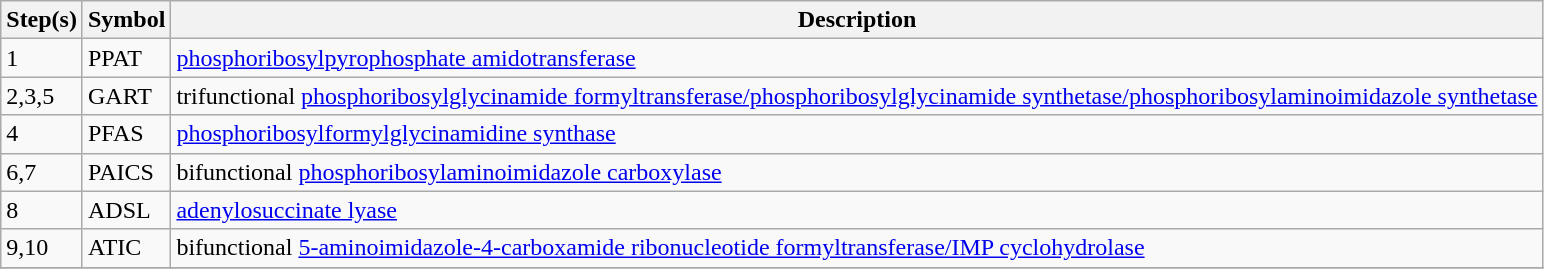<table class="wikitable">
<tr>
<th>Step(s)</th>
<th>Symbol</th>
<th>Description</th>
</tr>
<tr>
<td>1</td>
<td>PPAT</td>
<td><a href='#'>phosphoribosylpyrophosphate amidotransferase</a></td>
</tr>
<tr>
<td>2,3,5</td>
<td>GART</td>
<td>trifunctional <a href='#'>phosphoribosylglycinamide formyltransferase/phosphoribosylglycinamide synthetase/phosphoribosylaminoimidazole synthetase</a></td>
</tr>
<tr>
<td>4</td>
<td>PFAS</td>
<td><a href='#'>phosphoribosylformylglycinamidine synthase</a></td>
</tr>
<tr>
<td>6,7</td>
<td>PAICS</td>
<td>bifunctional <a href='#'>phosphoribosylaminoimidazole carboxylase</a></td>
</tr>
<tr>
<td>8</td>
<td>ADSL</td>
<td><a href='#'>adenylosuccinate lyase</a></td>
</tr>
<tr>
<td>9,10</td>
<td>ATIC</td>
<td>bifunctional <a href='#'>5-aminoimidazole-4-carboxamide ribonucleotide formyltransferase/IMP cyclohydrolase</a></td>
</tr>
<tr>
</tr>
</table>
